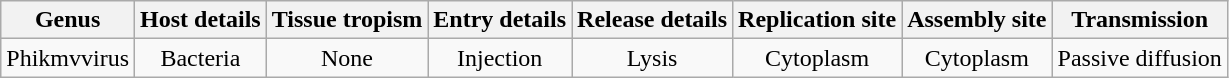<table class="wikitable sortable" style="text-align:center">
<tr>
<th>Genus</th>
<th>Host details</th>
<th>Tissue tropism</th>
<th>Entry details</th>
<th>Release details</th>
<th>Replication site</th>
<th>Assembly site</th>
<th>Transmission</th>
</tr>
<tr>
<td>Phikmvvirus</td>
<td>Bacteria</td>
<td>None</td>
<td>Injection</td>
<td>Lysis</td>
<td>Cytoplasm</td>
<td>Cytoplasm</td>
<td>Passive diffusion</td>
</tr>
</table>
